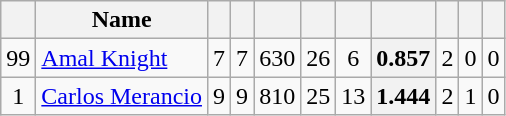<table class="wikitable sortable" style="text-align:center; font-size:100%;">
<tr>
<th></th>
<th>Name</th>
<th></th>
<th></th>
<th></th>
<th></th>
<th></th>
<th></th>
<th></th>
<th></th>
<th></th>
</tr>
<tr>
<td>99</td>
<td align=left> <a href='#'>Amal Knight</a></td>
<td>7</td>
<td>7</td>
<td>630</td>
<td>26</td>
<td>6</td>
<th>0.857</th>
<td>2</td>
<td>0</td>
<td>0</td>
</tr>
<tr>
<td>1</td>
<td align=left> <a href='#'>Carlos Merancio</a></td>
<td>9</td>
<td>9</td>
<td>810</td>
<td>25</td>
<td>13</td>
<th>1.444</th>
<td>2</td>
<td>1</td>
<td>0</td>
</tr>
</table>
